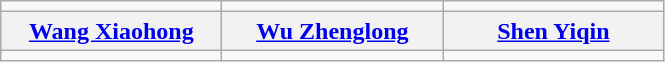<table class="wikitable" style="text-align: center">
<tr>
<td></td>
<td></td>
<td></td>
</tr>
<tr>
<th width="140"><a href='#'>Wang Xiaohong</a></th>
<th width="140"><a href='#'>Wu Zhenglong</a></th>
<th width="140"><a href='#'>Shen Yiqin</a></th>
</tr>
<tr>
<td></td>
<td></td>
<td></td>
</tr>
</table>
